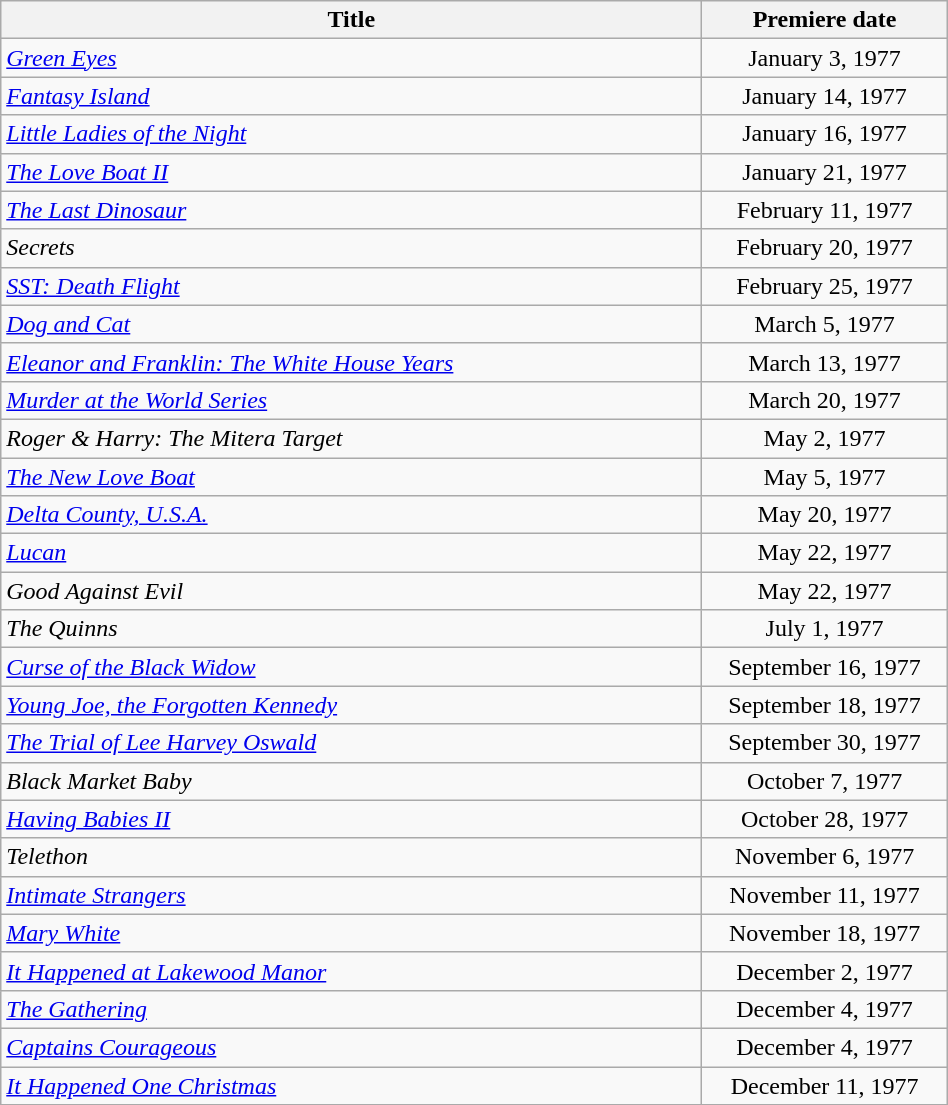<table class="wikitable plainrowheaders sortable" style="width:50%;text-align:center;">
<tr>
<th scope="col" style="width:40%;">Title</th>
<th scope="col" style="width:14%;">Premiere date</th>
</tr>
<tr>
<td scope="row" style="text-align:left;"><em><a href='#'>Green Eyes</a></em></td>
<td>January 3, 1977</td>
</tr>
<tr>
<td scope="row" style="text-align:left;"><em><a href='#'>Fantasy Island</a></em></td>
<td>January 14, 1977</td>
</tr>
<tr>
<td scope="row" style="text-align:left;"><em><a href='#'>Little Ladies of the Night</a></em></td>
<td>January 16, 1977</td>
</tr>
<tr>
<td scope="row" style="text-align:left;"><em><a href='#'>The Love Boat II</a></em></td>
<td>January 21, 1977</td>
</tr>
<tr>
<td scope="row" style="text-align:left;"><em><a href='#'>The Last Dinosaur</a></em></td>
<td>February 11, 1977</td>
</tr>
<tr>
<td scope="row" style="text-align:left;"><em>Secrets</em></td>
<td>February 20, 1977</td>
</tr>
<tr>
<td scope="row" style="text-align:left;"><em><a href='#'>SST: Death Flight</a></em></td>
<td>February 25, 1977</td>
</tr>
<tr>
<td scope="row" style="text-align:left;"><em><a href='#'>Dog and Cat</a></em></td>
<td>March 5, 1977</td>
</tr>
<tr>
<td scope="row" style="text-align:left;"><em><a href='#'>Eleanor and Franklin: The White House Years</a></em></td>
<td>March 13, 1977</td>
</tr>
<tr>
<td scope="row" style="text-align:left;"><em><a href='#'>Murder at the World Series</a></em></td>
<td>March 20, 1977</td>
</tr>
<tr>
<td scope="row" style="text-align:left;"><em>Roger & Harry: The Mitera Target</em></td>
<td>May 2, 1977</td>
</tr>
<tr>
<td scope="row" style="text-align:left;"><em><a href='#'>The New Love Boat</a></em></td>
<td>May 5, 1977</td>
</tr>
<tr>
<td scope="row" style="text-align:left;"><em><a href='#'>Delta County, U.S.A.</a></em></td>
<td>May 20, 1977</td>
</tr>
<tr>
<td scope="row" style="text-align:left;"><em><a href='#'>Lucan</a></em></td>
<td>May 22, 1977</td>
</tr>
<tr>
<td scope="row" style="text-align:left;"><em>Good Against Evil</em></td>
<td>May 22, 1977</td>
</tr>
<tr>
<td scope="row" style="text-align:left;"><em>The Quinns</em></td>
<td>July 1, 1977</td>
</tr>
<tr>
<td scope="row" style="text-align:left;"><em><a href='#'>Curse of the Black Widow</a></em></td>
<td>September 16, 1977</td>
</tr>
<tr>
<td scope="row" style="text-align:left;"><em><a href='#'>Young Joe, the Forgotten Kennedy</a></em></td>
<td>September 18, 1977</td>
</tr>
<tr>
<td scope="row" style="text-align:left;"><em><a href='#'>The Trial of Lee Harvey Oswald</a></em></td>
<td>September 30, 1977</td>
</tr>
<tr>
<td scope="row" style="text-align:left;"><em>Black Market Baby</em></td>
<td>October 7, 1977</td>
</tr>
<tr>
<td scope="row" style="text-align:left;"><em><a href='#'>Having Babies II</a></em></td>
<td>October 28, 1977</td>
</tr>
<tr>
<td scope="row" style="text-align:left;"><em>Telethon</em></td>
<td>November 6, 1977</td>
</tr>
<tr>
<td scope="row" style="text-align:left;"><em><a href='#'>Intimate Strangers</a></em></td>
<td>November 11, 1977</td>
</tr>
<tr>
<td scope="row" style="text-align:left;"><em><a href='#'>Mary White</a></em></td>
<td>November 18, 1977</td>
</tr>
<tr>
<td scope="row" style="text-align:left;"><em><a href='#'>It Happened at Lakewood Manor</a></em></td>
<td>December 2, 1977</td>
</tr>
<tr>
<td scope="row" style="text-align:left;"><em><a href='#'>The Gathering</a></em></td>
<td>December 4, 1977</td>
</tr>
<tr>
<td scope="row" style="text-align:left;"><em><a href='#'>Captains Courageous</a></em></td>
<td>December 4, 1977</td>
</tr>
<tr>
<td scope="row" style="text-align:left;"><em><a href='#'>It Happened One Christmas</a></em></td>
<td>December 11, 1977</td>
</tr>
</table>
